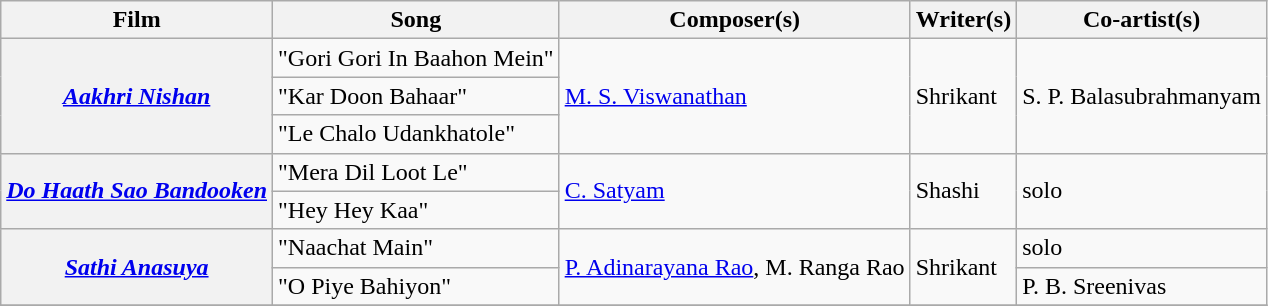<table class="wikitable sortable">
<tr>
<th>Film</th>
<th>Song</th>
<th>Composer(s)</th>
<th>Writer(s)</th>
<th>Co-artist(s)</th>
</tr>
<tr>
<th rowspan="3"><a href='#'><em>Aakhri Nishan</em></a></th>
<td>"Gori Gori In Baahon Mein"</td>
<td rowspan="3"><a href='#'>M. S. Viswanathan</a></td>
<td rowspan=3>Shrikant</td>
<td rowspan=3>S. P. Balasubrahmanyam</td>
</tr>
<tr>
<td>"Kar Doon Bahaar"</td>
</tr>
<tr>
<td>"Le Chalo Udankhatole"</td>
</tr>
<tr>
<th rowspan="2"><a href='#'><em>Do Haath Sao Bandooken</em></a></th>
<td>"Mera Dil Loot Le"</td>
<td rowspan="2"><a href='#'>C. Satyam</a></td>
<td rowspan=2>Shashi</td>
<td Rowspan=2>solo</td>
</tr>
<tr>
<td>"Hey Hey Kaa"</td>
</tr>
<tr>
<th rowspan="2"><a href='#'><em>Sathi Anasuya</em></a></th>
<td>"Naachat Main"</td>
<td rowspan="2"><a href='#'>P. Adinarayana Rao</a>,  M. Ranga Rao</td>
<td rowspan=2>Shrikant</td>
<td>solo</td>
</tr>
<tr>
<td>"O Piye Bahiyon"</td>
<td>P. B. Sreenivas</td>
</tr>
<tr>
</tr>
</table>
